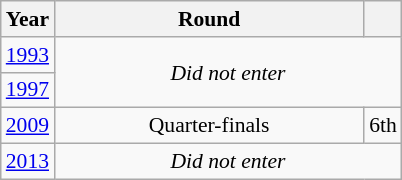<table class="wikitable" style="text-align: center; font-size:90%">
<tr>
<th>Year</th>
<th style="width:200px">Round</th>
<th></th>
</tr>
<tr>
<td><a href='#'>1993</a></td>
<td colspan="2" rowspan="2"><em>Did not enter</em></td>
</tr>
<tr>
<td><a href='#'>1997</a></td>
</tr>
<tr>
<td><a href='#'>2009</a></td>
<td>Quarter-finals</td>
<td>6th</td>
</tr>
<tr>
<td><a href='#'>2013</a></td>
<td colspan="2"><em>Did not enter</em></td>
</tr>
</table>
